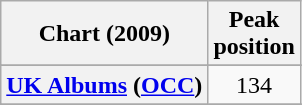<table class="wikitable sortable plainrowheaders" style="text-align:center">
<tr>
<th scope="col">Chart (2009)</th>
<th scope="col">Peak<br>position</th>
</tr>
<tr>
</tr>
<tr>
</tr>
<tr>
</tr>
<tr>
</tr>
<tr>
</tr>
<tr>
</tr>
<tr>
</tr>
<tr>
</tr>
<tr>
</tr>
<tr>
<th scope="row"><a href='#'>UK Albums</a> (<a href='#'>OCC</a>)</th>
<td>134</td>
</tr>
<tr>
</tr>
<tr>
</tr>
<tr>
</tr>
</table>
